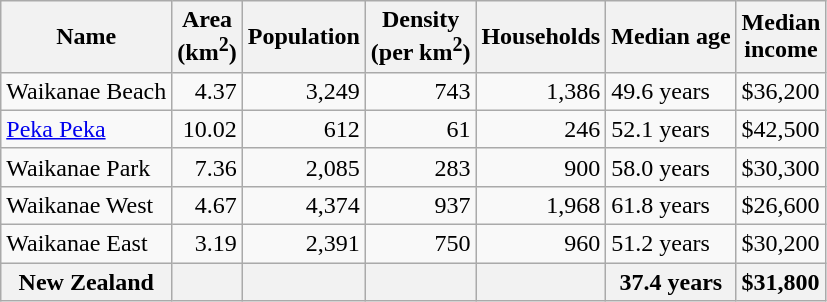<table class="wikitable">
<tr>
<th>Name</th>
<th>Area<br>(km<sup>2</sup>)</th>
<th>Population</th>
<th>Density<br>(per km<sup>2</sup>)</th>
<th>Households</th>
<th>Median age</th>
<th>Median<br>income</th>
</tr>
<tr>
<td>Waikanae Beach</td>
<td style="text-align:right;">4.37</td>
<td style="text-align:right;">3,249</td>
<td style="text-align:right;">743</td>
<td style="text-align:right;">1,386</td>
<td>49.6 years</td>
<td>$36,200</td>
</tr>
<tr>
<td><a href='#'>Peka Peka</a></td>
<td style="text-align:right;">10.02</td>
<td style="text-align:right;">612</td>
<td style="text-align:right;">61</td>
<td style="text-align:right;">246</td>
<td>52.1 years</td>
<td>$42,500</td>
</tr>
<tr>
<td>Waikanae Park</td>
<td style="text-align:right;">7.36</td>
<td style="text-align:right;">2,085</td>
<td style="text-align:right;">283</td>
<td style="text-align:right;">900</td>
<td>58.0 years</td>
<td>$30,300</td>
</tr>
<tr>
<td>Waikanae West</td>
<td style="text-align:right;">4.67</td>
<td style="text-align:right;">4,374</td>
<td style="text-align:right;">937</td>
<td style="text-align:right;">1,968</td>
<td>61.8 years</td>
<td>$26,600</td>
</tr>
<tr>
<td>Waikanae East</td>
<td style="text-align:right;">3.19</td>
<td style="text-align:right;">2,391</td>
<td style="text-align:right;">750</td>
<td style="text-align:right;">960</td>
<td>51.2 years</td>
<td>$30,200</td>
</tr>
<tr>
<th>New Zealand</th>
<th></th>
<th></th>
<th></th>
<th></th>
<th>37.4 years</th>
<th style="text-align:left;">$31,800</th>
</tr>
</table>
